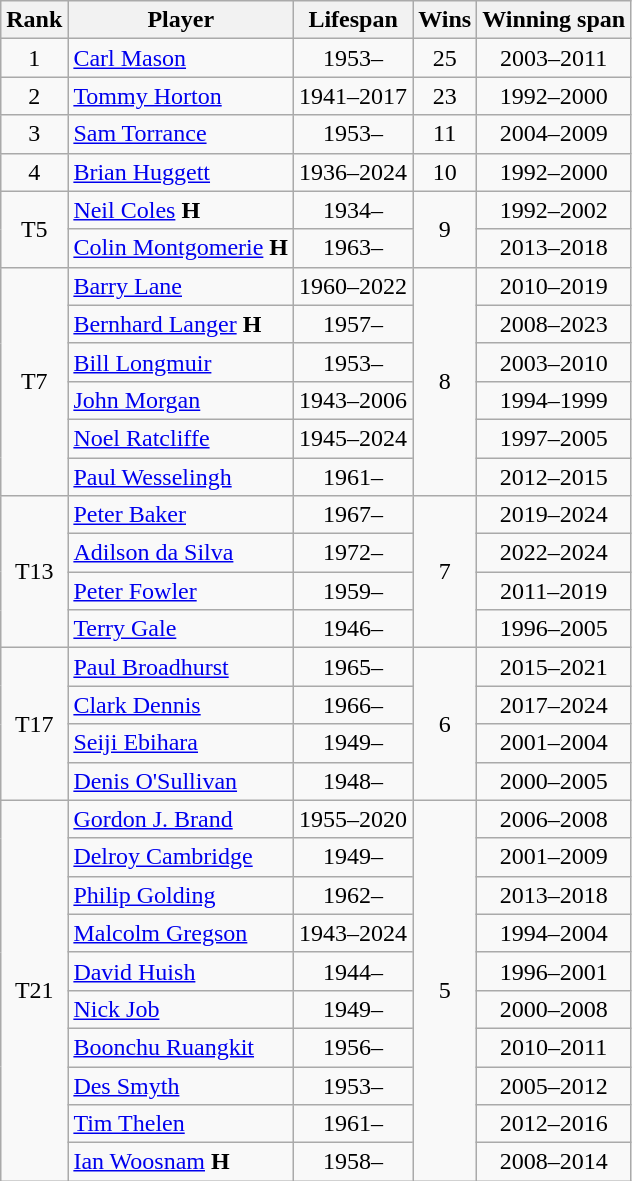<table class="sortable wikitable">
<tr>
<th>Rank</th>
<th>Player</th>
<th>Lifespan</th>
<th>Wins</th>
<th>Winning span</th>
</tr>
<tr>
<td align=center>1</td>
<td> <a href='#'>Carl Mason</a></td>
<td align=center>1953–</td>
<td align=center>25</td>
<td align=center>2003–2011</td>
</tr>
<tr>
<td align=center>2</td>
<td> <a href='#'>Tommy Horton</a></td>
<td align=center>1941–2017</td>
<td align=center>23</td>
<td align=center>1992–2000</td>
</tr>
<tr>
<td align=center>3</td>
<td> <a href='#'>Sam Torrance</a></td>
<td align=center>1953–</td>
<td align=center>11</td>
<td align=center>2004–2009</td>
</tr>
<tr>
<td align=center>4</td>
<td> <a href='#'>Brian Huggett</a></td>
<td align=center>1936–2024</td>
<td align=center>10</td>
<td align=center>1992–2000</td>
</tr>
<tr>
<td rowspan=2 align=center>T5</td>
<td> <a href='#'>Neil Coles</a> <strong>H</strong></td>
<td align=center>1934–</td>
<td rowspan=2 align=center>9</td>
<td align=center>1992–2002</td>
</tr>
<tr>
<td> <a href='#'>Colin Montgomerie</a> <strong>H</strong></td>
<td align=center>1963–</td>
<td align=center>2013–2018</td>
</tr>
<tr>
<td rowspan=6 align=center>T7</td>
<td> <a href='#'>Barry Lane</a></td>
<td align=center>1960–2022</td>
<td rowspan=6 align=center>8</td>
<td align=center>2010–2019</td>
</tr>
<tr>
<td> <a href='#'>Bernhard Langer</a> <strong>H</strong></td>
<td align=center>1957–</td>
<td align=center>2008–2023</td>
</tr>
<tr>
<td> <a href='#'>Bill Longmuir</a></td>
<td align=center>1953–</td>
<td align=center>2003–2010</td>
</tr>
<tr>
<td> <a href='#'>John Morgan</a></td>
<td align=center>1943–2006</td>
<td align=center>1994–1999</td>
</tr>
<tr>
<td> <a href='#'>Noel Ratcliffe</a></td>
<td align=center>1945–2024</td>
<td align=center>1997–2005</td>
</tr>
<tr>
<td> <a href='#'>Paul Wesselingh</a></td>
<td align=center>1961–</td>
<td align=center>2012–2015</td>
</tr>
<tr>
<td rowspan=4 align=center>T13</td>
<td> <a href='#'>Peter Baker</a></td>
<td align=center>1967–</td>
<td rowspan=4 align=center>7</td>
<td align=center>2019–2024</td>
</tr>
<tr>
<td> <a href='#'>Adilson da Silva</a></td>
<td align=center>1972–</td>
<td align=center>2022–2024</td>
</tr>
<tr>
<td> <a href='#'>Peter Fowler</a></td>
<td align=center>1959–</td>
<td align=center>2011–2019</td>
</tr>
<tr>
<td> <a href='#'>Terry Gale</a></td>
<td align=center>1946–</td>
<td align=center>1996–2005</td>
</tr>
<tr>
<td rowspan=4 align=center>T17</td>
<td> <a href='#'>Paul Broadhurst</a></td>
<td align=center>1965–</td>
<td rowspan=4 align=center>6</td>
<td align=center>2015–2021</td>
</tr>
<tr>
<td> <a href='#'>Clark Dennis</a></td>
<td align=center>1966–</td>
<td align=center>2017–2024</td>
</tr>
<tr>
<td> <a href='#'>Seiji Ebihara</a></td>
<td align=center>1949–</td>
<td align=center>2001–2004</td>
</tr>
<tr>
<td> <a href='#'>Denis O'Sullivan</a></td>
<td align=center>1948–</td>
<td align=center>2000–2005</td>
</tr>
<tr>
<td rowspan=10 align=center>T21</td>
<td> <a href='#'>Gordon J. Brand</a></td>
<td align=center>1955–2020</td>
<td rowspan=10 align=center>5</td>
<td align=center>2006–2008</td>
</tr>
<tr>
<td> <a href='#'>Delroy Cambridge</a></td>
<td align=center>1949–</td>
<td align=center>2001–2009</td>
</tr>
<tr>
<td> <a href='#'>Philip Golding</a></td>
<td align=center>1962–</td>
<td align=center>2013–2018</td>
</tr>
<tr>
<td> <a href='#'>Malcolm Gregson</a></td>
<td align=center>1943–2024</td>
<td align=center>1994–2004</td>
</tr>
<tr>
<td> <a href='#'>David Huish</a></td>
<td align=center>1944–</td>
<td align=center>1996–2001</td>
</tr>
<tr>
<td> <a href='#'>Nick Job</a></td>
<td align=center>1949–</td>
<td align=center>2000–2008</td>
</tr>
<tr>
<td> <a href='#'>Boonchu Ruangkit</a></td>
<td align=center>1956–</td>
<td align=center>2010–2011</td>
</tr>
<tr>
<td> <a href='#'>Des Smyth</a></td>
<td align=center>1953–</td>
<td align=center>2005–2012</td>
</tr>
<tr>
<td> <a href='#'>Tim Thelen</a></td>
<td align=center>1961–</td>
<td align=center>2012–2016</td>
</tr>
<tr>
<td> <a href='#'>Ian Woosnam</a> <strong>H</strong></td>
<td align=center>1958–</td>
<td align=center>2008–2014</td>
</tr>
</table>
